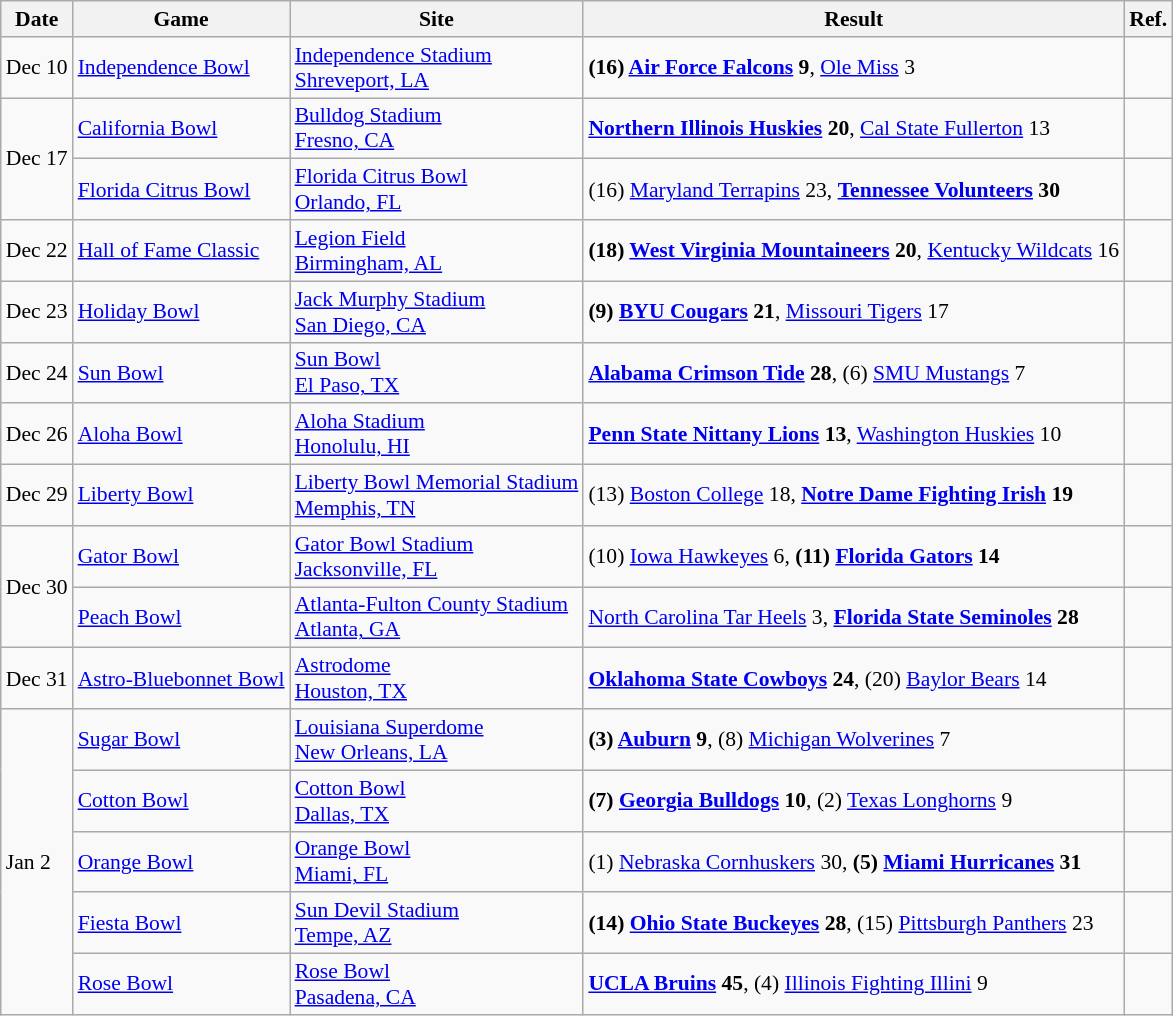<table class="wikitable" style="font-size:90%;"| ->
<tr>
<th>Date</th>
<th>Game</th>
<th>Site</th>
<th>Result</th>
<th>Ref.</th>
</tr>
<tr>
<td>Dec 10</td>
<td><a href='#'>Independence Bowl</a></td>
<td><a href='#'>Independence Stadium</a><br><a href='#'>Shreveport, LA</a></td>
<td><strong>(16) <a href='#'>Air Force Falcons</a> 9</strong>, <a href='#'>Ole Miss</a> 3</td>
<td></td>
</tr>
<tr>
<td rowspan=2>Dec 17</td>
<td><a href='#'>California Bowl</a></td>
<td><a href='#'>Bulldog Stadium</a><br><a href='#'>Fresno, CA</a></td>
<td><strong><a href='#'>Northern Illinois Huskies</a> 20</strong>, <a href='#'>Cal State Fullerton</a> 13</td>
<td></td>
</tr>
<tr>
<td><a href='#'>Florida Citrus Bowl</a></td>
<td><a href='#'>Florida Citrus Bowl</a><br><a href='#'>Orlando, FL</a></td>
<td>(16) <a href='#'>Maryland Terrapins</a> 23, <strong><a href='#'>Tennessee Volunteers</a> 30</strong></td>
<td></td>
</tr>
<tr>
<td>Dec 22</td>
<td><a href='#'>Hall of Fame Classic</a></td>
<td><a href='#'>Legion Field</a><br><a href='#'>Birmingham, AL</a></td>
<td><strong> (18) <a href='#'>West Virginia Mountaineers</a> 20</strong>, <a href='#'>Kentucky Wildcats</a> 16</td>
<td></td>
</tr>
<tr>
<td>Dec 23</td>
<td><a href='#'>Holiday Bowl</a></td>
<td><a href='#'>Jack Murphy Stadium</a><br><a href='#'>San Diego, CA</a></td>
<td><strong>(9) <a href='#'>BYU Cougars</a> 21</strong>, <a href='#'>Missouri Tigers</a> 17</td>
<td></td>
</tr>
<tr>
<td>Dec 24</td>
<td><a href='#'>Sun Bowl</a></td>
<td><a href='#'>Sun Bowl</a><br><a href='#'>El Paso, TX</a></td>
<td><strong><a href='#'>Alabama Crimson Tide</a> 28</strong>, (6) <a href='#'>SMU Mustangs</a> 7</td>
<td></td>
</tr>
<tr>
<td>Dec 26</td>
<td><a href='#'>Aloha Bowl</a></td>
<td><a href='#'>Aloha Stadium</a><br><a href='#'>Honolulu, HI</a></td>
<td><strong><a href='#'>Penn State Nittany Lions</a> 13</strong>, <a href='#'>Washington Huskies</a> 10</td>
<td></td>
</tr>
<tr>
<td>Dec 29</td>
<td><a href='#'>Liberty Bowl</a></td>
<td><a href='#'>Liberty Bowl Memorial Stadium</a><br><a href='#'>Memphis, TN</a></td>
<td>(13) <a href='#'>Boston College</a> 18, <strong><a href='#'>Notre Dame Fighting Irish</a> 19</strong></td>
<td></td>
</tr>
<tr>
<td rowspan=2>Dec 30</td>
<td><a href='#'>Gator Bowl</a></td>
<td><a href='#'>Gator Bowl Stadium</a><br><a href='#'>Jacksonville, FL</a></td>
<td>(10) <a href='#'>Iowa Hawkeyes</a> 6, <strong>(11) <a href='#'>Florida Gators</a> 14</strong></td>
<td></td>
</tr>
<tr>
<td><a href='#'>Peach Bowl</a></td>
<td><a href='#'>Atlanta-Fulton County Stadium</a><br><a href='#'>Atlanta, GA</a></td>
<td><a href='#'>North Carolina Tar Heels</a> 3, <strong><a href='#'>Florida State Seminoles</a> 28</strong></td>
<td></td>
</tr>
<tr>
<td>Dec 31</td>
<td><a href='#'>Astro-Bluebonnet Bowl</a></td>
<td><a href='#'>Astrodome</a><br><a href='#'>Houston, TX</a></td>
<td><strong><a href='#'>Oklahoma State Cowboys</a> 24</strong>, (20) <a href='#'>Baylor Bears</a> 14</td>
<td></td>
</tr>
<tr>
<td rowspan=5>Jan 2</td>
<td><a href='#'>Sugar Bowl</a></td>
<td><a href='#'>Louisiana Superdome</a><br><a href='#'>New Orleans, LA</a></td>
<td><strong>(3) <a href='#'>Auburn</a> 9</strong>, (8) <a href='#'>Michigan Wolverines</a> 7</td>
<td></td>
</tr>
<tr>
<td><a href='#'>Cotton Bowl</a></td>
<td><a href='#'>Cotton Bowl</a><br><a href='#'>Dallas, TX</a></td>
<td><strong>(7) <a href='#'>Georgia Bulldogs</a> 10</strong>, (2) <a href='#'>Texas Longhorns</a> 9</td>
<td></td>
</tr>
<tr>
<td><a href='#'>Orange Bowl</a></td>
<td><a href='#'>Orange Bowl</a><br><a href='#'>Miami, FL</a></td>
<td>(1) <a href='#'>Nebraska Cornhuskers</a> 30, <strong>(5) <a href='#'>Miami Hurricanes</a> 31</strong></td>
<td></td>
</tr>
<tr>
<td><a href='#'>Fiesta Bowl</a></td>
<td><a href='#'>Sun Devil Stadium</a><br><a href='#'>Tempe, AZ</a></td>
<td><strong>(14) <a href='#'>Ohio State Buckeyes</a> 28</strong>, (15) <a href='#'>Pittsburgh Panthers</a> 23</td>
<td></td>
</tr>
<tr>
<td><a href='#'>Rose Bowl</a></td>
<td><a href='#'>Rose Bowl</a><br><a href='#'>Pasadena, CA</a></td>
<td><strong><a href='#'>UCLA Bruins</a> 45</strong>, (4) <a href='#'>Illinois Fighting Illini</a> 9</td>
<td></td>
</tr>
</table>
